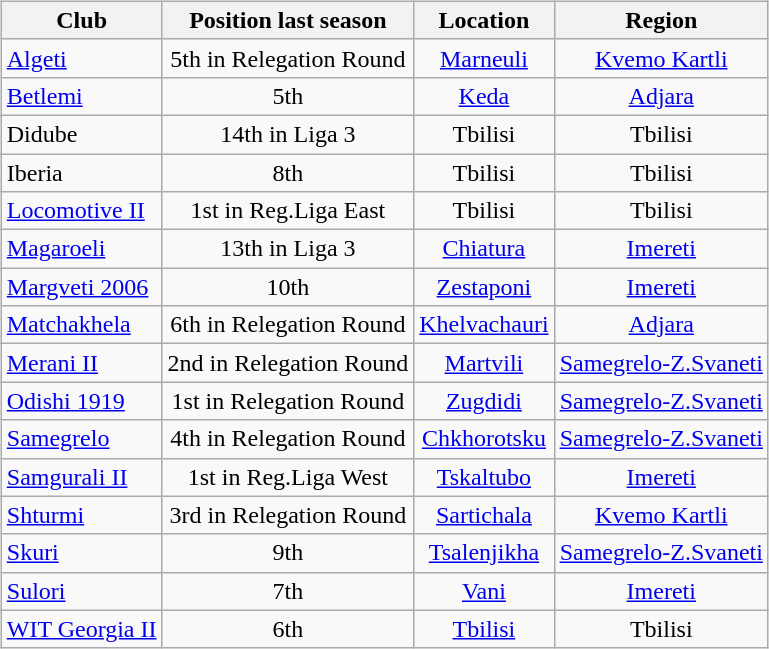<table>
<tr>
<td valign="top" width=20%><br><table class="wikitable sortable" style="text-align:center;">
<tr>
<th>Club</th>
<th>Position last season</th>
<th>Location</th>
<th>Region</th>
</tr>
<tr>
<td style="text-align:left;"><a href='#'>Algeti</a></td>
<td>5th in Relegation Round</td>
<td><a href='#'>Marneuli</a></td>
<td><a href='#'>Kvemo Kartli</a></td>
</tr>
<tr>
<td style="text-align:left;"><a href='#'>Betlemi</a></td>
<td>5th</td>
<td><a href='#'>Keda</a></td>
<td><a href='#'>Adjara</a></td>
</tr>
<tr>
<td style="text-align:left;">Didube</td>
<td>14th in Liga 3</td>
<td>Tbilisi</td>
<td>Tbilisi</td>
</tr>
<tr>
<td style="text-align:left;">Iberia</td>
<td>8th</td>
<td>Tbilisi</td>
<td>Tbilisi</td>
</tr>
<tr>
<td style="text-align:left;"><a href='#'>Locomotive II</a></td>
<td>1st in Reg.Liga East</td>
<td>Tbilisi</td>
<td>Tbilisi</td>
</tr>
<tr>
<td style="text-align:left;"><a href='#'>Magaroeli</a></td>
<td>13th in Liga 3</td>
<td><a href='#'>Chiatura</a></td>
<td><a href='#'>Imereti</a></td>
</tr>
<tr>
<td style="text-align:left;"><a href='#'>Margveti 2006</a></td>
<td>10th</td>
<td><a href='#'>Zestaponi</a></td>
<td><a href='#'>Imereti</a></td>
</tr>
<tr>
<td style="text-align:left;"><a href='#'>Matchakhela</a></td>
<td>6th in Relegation Round</td>
<td><a href='#'>Khelvachauri</a></td>
<td><a href='#'>Adjara</a></td>
</tr>
<tr>
<td style="text-align:left;"><a href='#'>Merani II</a></td>
<td>2nd in Relegation Round</td>
<td><a href='#'>Martvili</a></td>
<td><a href='#'>Samegrelo-Z.Svaneti</a></td>
</tr>
<tr>
<td style="text-align:left;"><a href='#'>Odishi 1919</a></td>
<td>1st in Relegation Round</td>
<td><a href='#'>Zugdidi</a></td>
<td><a href='#'>Samegrelo-Z.Svaneti</a></td>
</tr>
<tr>
<td style="text-align:left;"><a href='#'>Samegrelo</a></td>
<td>4th in Relegation Round</td>
<td><a href='#'>Chkhorotsku</a></td>
<td><a href='#'>Samegrelo-Z.Svaneti</a></td>
</tr>
<tr>
<td style="text-align:left;"><a href='#'>Samgurali II</a></td>
<td>1st in Reg.Liga West</td>
<td><a href='#'>Tskaltubo</a></td>
<td><a href='#'>Imereti</a></td>
</tr>
<tr>
<td style="text-align:left;"><a href='#'>Shturmi</a></td>
<td>3rd in Relegation Round</td>
<td><a href='#'>Sartichala</a></td>
<td><a href='#'>Kvemo Kartli</a></td>
</tr>
<tr>
<td style="text-align:left;"><a href='#'>Skuri</a></td>
<td>9th</td>
<td><a href='#'>Tsalenjikha</a></td>
<td><a href='#'>Samegrelo-Z.Svaneti</a></td>
</tr>
<tr>
<td style="text-align:left;"><a href='#'>Sulori</a></td>
<td>7th</td>
<td><a href='#'>Vani</a></td>
<td><a href='#'>Imereti</a></td>
</tr>
<tr>
<td style="text-align:left;"><a href='#'>WIT Georgia II</a></td>
<td>6th</td>
<td><a href='#'>Tbilisi</a></td>
<td>Tbilisi</td>
</tr>
</table>
</td>
</tr>
<tr>
</tr>
</table>
